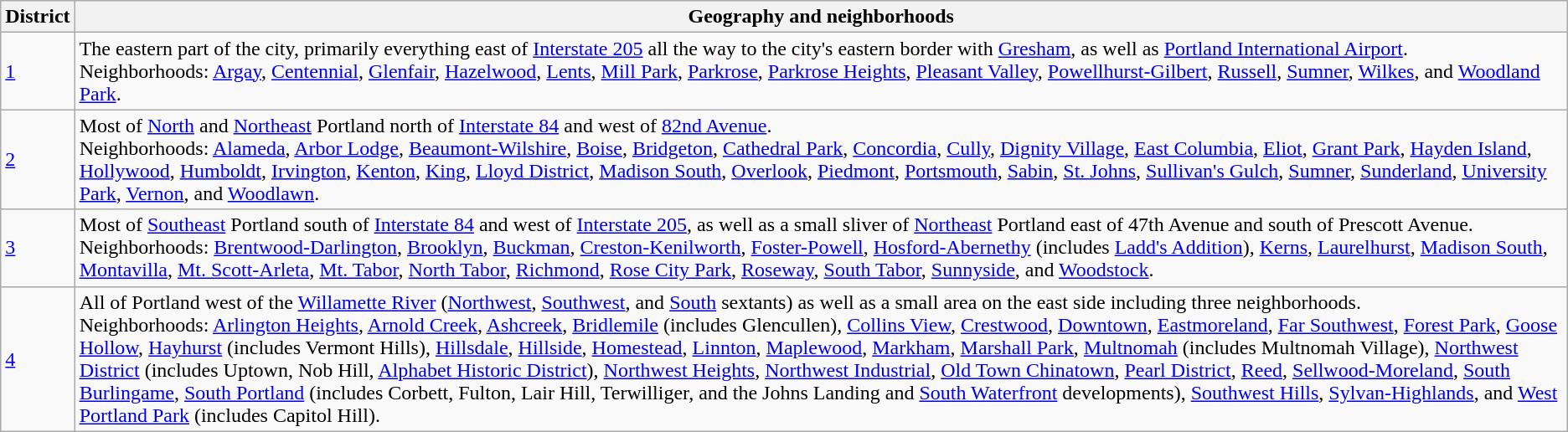<table class="wikitable">
<tr>
<th>District</th>
<th>Geography and neighborhoods</th>
</tr>
<tr>
<td><a href='#'>1</a></td>
<td>The eastern part of the city, primarily everything east of <a href='#'>Interstate 205</a> all the way to the city's eastern border with <a href='#'>Gresham</a>, as well as <a href='#'>Portland International Airport</a>.<br>Neighborhoods: <a href='#'>Argay</a>, <a href='#'>Centennial</a>, <a href='#'>Glenfair</a>, <a href='#'>Hazelwood</a>, <a href='#'>Lents</a>, <a href='#'>Mill Park</a>, <a href='#'>Parkrose</a>, <a href='#'>Parkrose Heights</a>, <a href='#'>Pleasant Valley</a>, <a href='#'>Powellhurst-Gilbert</a>, <a href='#'>Russell</a>, <a href='#'>Sumner</a>, <a href='#'>Wilkes</a>, and <a href='#'>Woodland Park</a>.</td>
</tr>
<tr>
<td><a href='#'>2</a></td>
<td>Most of <a href='#'>North</a> and <a href='#'>Northeast</a> Portland north of <a href='#'>Interstate 84</a> and west of <a href='#'>82nd Avenue</a>.<br>Neighborhoods: <a href='#'>Alameda</a>, <a href='#'>Arbor Lodge</a>, <a href='#'>Beaumont-Wilshire</a>, <a href='#'>Boise</a>, <a href='#'>Bridgeton</a>, <a href='#'>Cathedral Park</a>, <a href='#'>Concordia</a>, <a href='#'>Cully</a>, <a href='#'>Dignity Village</a>, <a href='#'>East Columbia</a>, <a href='#'>Eliot</a>, <a href='#'>Grant Park</a>, <a href='#'>Hayden Island</a>, <a href='#'>Hollywood</a>, <a href='#'>Humboldt</a>, <a href='#'>Irvington</a>, <a href='#'>Kenton</a>, <a href='#'>King</a>, <a href='#'>Lloyd District</a>, <a href='#'>Madison South</a>, <a href='#'>Overlook</a>, <a href='#'>Piedmont</a>, <a href='#'>Portsmouth</a>, <a href='#'>Sabin</a>, <a href='#'>St. Johns</a>, <a href='#'>Sullivan's Gulch</a>, <a href='#'>Sumner</a>, <a href='#'>Sunderland</a>, <a href='#'>University Park</a>, <a href='#'>Vernon</a>, and <a href='#'>Woodlawn</a>.</td>
</tr>
<tr>
<td><a href='#'>3</a></td>
<td>Most of <a href='#'>Southeast</a> Portland south of <a href='#'>Interstate 84</a> and west of <a href='#'>Interstate 205</a>, as well as a small sliver of <a href='#'>Northeast</a> Portland east of 47th Avenue and south of Prescott Avenue.<br>Neighborhoods: <a href='#'>Brentwood-Darlington</a>, <a href='#'>Brooklyn</a>, <a href='#'>Buckman</a>, <a href='#'>Creston-Kenilworth</a>, <a href='#'>Foster-Powell</a>, <a href='#'>Hosford-Abernethy</a> (includes <a href='#'>Ladd's Addition</a>), <a href='#'>Kerns</a>, <a href='#'>Laurelhurst</a>, <a href='#'>Madison South</a>, <a href='#'>Montavilla</a>, <a href='#'>Mt. Scott-Arleta</a>, <a href='#'>Mt. Tabor</a>, <a href='#'>North Tabor</a>, <a href='#'>Richmond</a>, <a href='#'>Rose City Park</a>, <a href='#'>Roseway</a>, <a href='#'>South Tabor</a>, <a href='#'>Sunnyside</a>, and <a href='#'>Woodstock</a>.</td>
</tr>
<tr>
<td><a href='#'>4</a></td>
<td>All of Portland west of the <a href='#'>Willamette River</a> (<a href='#'>Northwest</a>, <a href='#'>Southwest</a>, and <a href='#'>South</a> sextants) as well as a small area on the east side including three neighborhoods.<br>Neighborhoods: <a href='#'>Arlington Heights</a>, <a href='#'>Arnold Creek</a>, <a href='#'>Ashcreek</a>, <a href='#'>Bridlemile</a> (includes Glencullen), <a href='#'>Collins View</a>, <a href='#'>Crestwood</a>, <a href='#'>Downtown</a>, <a href='#'>Eastmoreland</a>, <a href='#'>Far Southwest</a>, <a href='#'>Forest Park</a>, <a href='#'>Goose Hollow</a>, <a href='#'>Hayhurst</a> (includes Vermont Hills), <a href='#'>Hillsdale</a>, <a href='#'>Hillside</a>, <a href='#'>Homestead</a>, <a href='#'>Linnton</a>, <a href='#'>Maplewood</a>, <a href='#'>Markham</a>, <a href='#'>Marshall Park</a>, <a href='#'>Multnomah</a> (includes Multnomah Village), <a href='#'>Northwest District</a> (includes Uptown, Nob Hill, <a href='#'>Alphabet Historic District</a>), <a href='#'>Northwest Heights</a>, <a href='#'>Northwest Industrial</a>, <a href='#'>Old Town Chinatown</a>, <a href='#'>Pearl District</a>, <a href='#'>Reed</a>, <a href='#'>Sellwood-Moreland</a>, <a href='#'>South Burlingame</a>, <a href='#'>South Portland</a> (includes Corbett, Fulton, Lair Hill, Terwilliger, and the Johns Landing and <a href='#'>South Waterfront</a> developments), <a href='#'>Southwest Hills</a>, <a href='#'>Sylvan-Highlands</a>, and <a href='#'>West Portland Park</a> (includes Capitol Hill).</td>
</tr>
</table>
